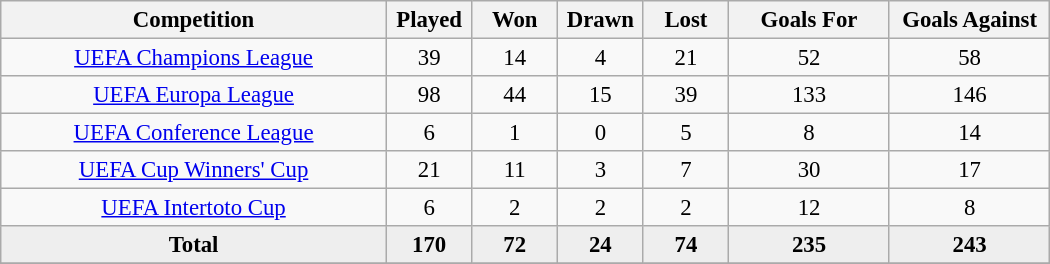<table class="wikitable" style="font-size:95%; text-align: center;">
<tr>
<th width="250">Competition</th>
<th width="50">Played</th>
<th width="50">Won</th>
<th width="50">Drawn</th>
<th width="50">Lost</th>
<th width="100">Goals For</th>
<th width="100">Goals Against</th>
</tr>
<tr>
<td><a href='#'>UEFA Champions League</a></td>
<td>39</td>
<td>14</td>
<td>4</td>
<td>21</td>
<td>52</td>
<td>58</td>
</tr>
<tr>
<td><a href='#'>UEFA Europa League</a></td>
<td>98</td>
<td>44</td>
<td>15</td>
<td>39</td>
<td>133</td>
<td>146</td>
</tr>
<tr>
<td><a href='#'>UEFA Conference League</a></td>
<td>6</td>
<td>1</td>
<td>0</td>
<td>5</td>
<td>8</td>
<td>14</td>
</tr>
<tr>
<td><a href='#'>UEFA Cup Winners' Cup</a></td>
<td>21</td>
<td>11</td>
<td>3</td>
<td>7</td>
<td>30</td>
<td>17</td>
</tr>
<tr>
<td><a href='#'>UEFA Intertoto Cup</a></td>
<td>6</td>
<td>2</td>
<td>2</td>
<td>2</td>
<td>12</td>
<td>8</td>
</tr>
<tr bgcolor=#EEEEEE>
<td><strong>Total</strong></td>
<td><strong>170</strong></td>
<td><strong>72</strong></td>
<td><strong>24</strong></td>
<td><strong>74</strong></td>
<td><strong>235</strong></td>
<td><strong>243</strong></td>
</tr>
<tr>
</tr>
</table>
